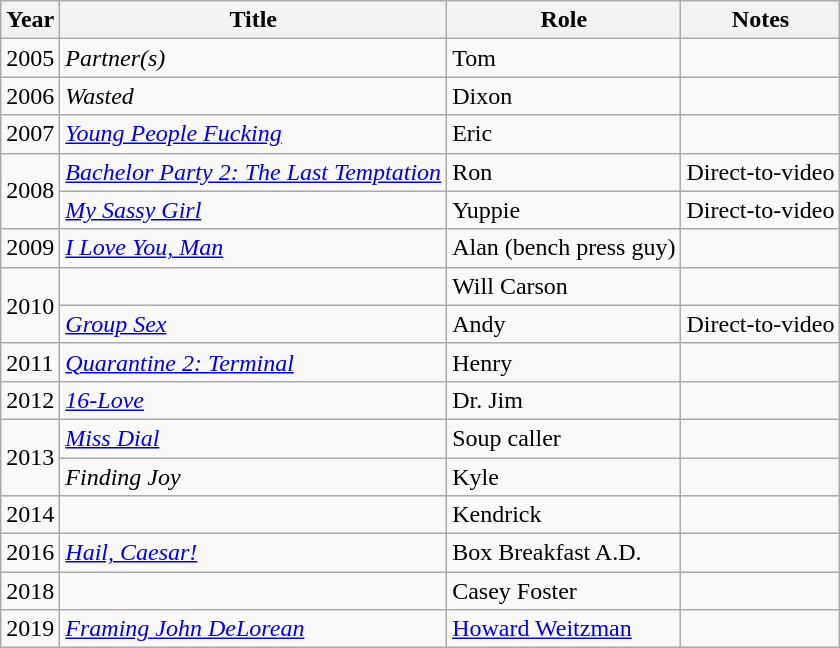<table class="wikitable sortable">
<tr>
<th>Year</th>
<th>Title</th>
<th>Role</th>
<th class="unsortable">Notes</th>
</tr>
<tr>
<td>2005</td>
<td><em>Partner(s)</em></td>
<td>Tom</td>
<td></td>
</tr>
<tr>
<td>2006</td>
<td><em>Wasted</em></td>
<td>Dixon</td>
<td></td>
</tr>
<tr>
<td>2007</td>
<td><em><a href='#'>Young People Fucking</a></em></td>
<td>Eric</td>
<td></td>
</tr>
<tr>
<td rowspan="2">2008</td>
<td><em><a href='#'>Bachelor Party 2: The Last Temptation</a></em></td>
<td>Ron</td>
<td>Direct-to-video</td>
</tr>
<tr>
<td><em><a href='#'>My Sassy Girl</a></em></td>
<td>Yuppie</td>
<td>Direct-to-video</td>
</tr>
<tr>
<td>2009</td>
<td><em><a href='#'>I Love You, Man</a></em></td>
<td>Alan (bench press guy)</td>
<td></td>
</tr>
<tr>
<td rowspan="2">2010</td>
<td><em></em></td>
<td>Will Carson</td>
<td></td>
</tr>
<tr>
<td><em><a href='#'>Group Sex</a></em></td>
<td>Andy</td>
<td>Direct-to-video</td>
</tr>
<tr>
<td>2011</td>
<td><em><a href='#'>Quarantine 2: Terminal</a></em></td>
<td>Henry</td>
<td></td>
</tr>
<tr>
<td>2012</td>
<td><em><a href='#'>16-Love</a></em></td>
<td>Dr. Jim</td>
<td></td>
</tr>
<tr>
<td rowspan="2">2013</td>
<td><em><a href='#'>Miss Dial</a></em></td>
<td>Soup caller</td>
<td></td>
</tr>
<tr>
<td><em>Finding Joy</em></td>
<td>Kyle</td>
<td></td>
</tr>
<tr>
<td>2014</td>
<td><em></em></td>
<td>Kendrick</td>
<td></td>
</tr>
<tr>
<td>2016</td>
<td><em><a href='#'>Hail, Caesar!</a></em></td>
<td>Box Breakfast A.D.</td>
<td></td>
</tr>
<tr>
<td>2018</td>
<td><em></em></td>
<td>Casey Foster</td>
<td></td>
</tr>
<tr>
<td>2019</td>
<td><em><a href='#'>Framing John DeLorean</a></em></td>
<td><a href='#'>Howard Weitzman</a></td>
<td></td>
</tr>
</table>
